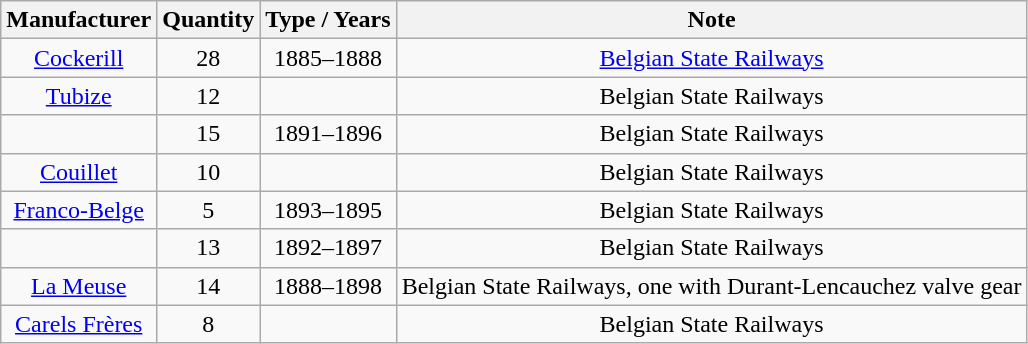<table class="wikitable" style=text-align:center>
<tr>
<th>Manufacturer</th>
<th>Quantity</th>
<th>Type / Years</th>
<th>Note</th>
</tr>
<tr>
<td><a href='#'>Cockerill</a></td>
<td>28</td>
<td>1885–1888</td>
<td><a href='#'>Belgian State Railways</a></td>
</tr>
<tr>
<td><a href='#'>Tubize</a></td>
<td>12</td>
<td></td>
<td>Belgian State Railways</td>
</tr>
<tr>
<td></td>
<td>15</td>
<td>1891–1896</td>
<td>Belgian State Railways</td>
</tr>
<tr>
<td><a href='#'>Couillet</a></td>
<td>10</td>
<td></td>
<td>Belgian State Railways</td>
</tr>
<tr>
<td><a href='#'>Franco-Belge</a></td>
<td>5</td>
<td>1893–1895</td>
<td>Belgian State Railways</td>
</tr>
<tr>
<td></td>
<td>13</td>
<td>1892–1897</td>
<td>Belgian State Railways</td>
</tr>
<tr>
<td><a href='#'>La Meuse</a></td>
<td>14</td>
<td>1888–1898</td>
<td>Belgian State Railways, one with Durant-Lencauchez valve gear</td>
</tr>
<tr>
<td><a href='#'>Carels Frères</a></td>
<td>8</td>
<td></td>
<td>Belgian State Railways</td>
</tr>
</table>
